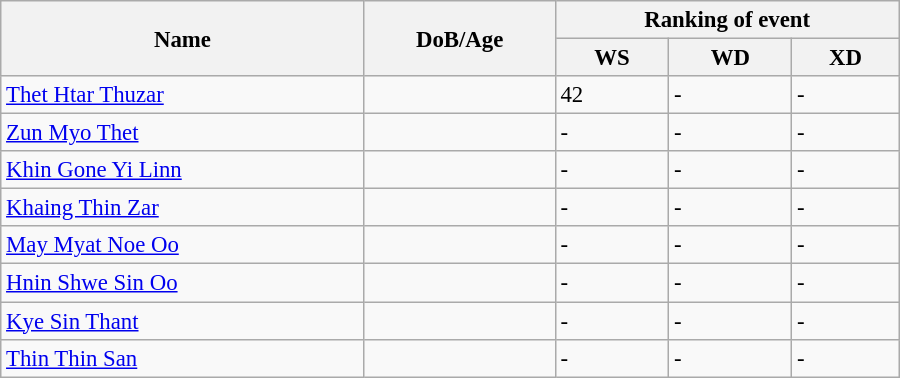<table class="wikitable" style="width:600px; font-size:95%;">
<tr>
<th rowspan="2" align="left">Name</th>
<th rowspan="2" align="left">DoB/Age</th>
<th colspan="3" align="center">Ranking of event</th>
</tr>
<tr>
<th align="center">WS</th>
<th>WD</th>
<th align="center">XD</th>
</tr>
<tr>
<td><a href='#'>Thet Htar Thuzar</a></td>
<td></td>
<td>42</td>
<td>-</td>
<td>-</td>
</tr>
<tr>
<td><a href='#'>Zun Myo Thet</a></td>
<td></td>
<td>-</td>
<td>-</td>
<td>-</td>
</tr>
<tr>
<td><a href='#'>Khin Gone Yi Linn</a></td>
<td></td>
<td>-</td>
<td>-</td>
<td>-</td>
</tr>
<tr>
<td><a href='#'>Khaing Thin Zar</a></td>
<td></td>
<td>-</td>
<td>-</td>
<td>-</td>
</tr>
<tr>
<td><a href='#'>May Myat Noe Oo</a></td>
<td></td>
<td>-</td>
<td>-</td>
<td>-</td>
</tr>
<tr>
<td><a href='#'>Hnin Shwe Sin Oo</a></td>
<td></td>
<td>-</td>
<td>-</td>
<td>-</td>
</tr>
<tr>
<td><a href='#'>Kye Sin Thant</a></td>
<td></td>
<td>-</td>
<td>-</td>
<td>-</td>
</tr>
<tr>
<td><a href='#'>Thin Thin San</a></td>
<td></td>
<td>-</td>
<td>-</td>
<td>-</td>
</tr>
</table>
